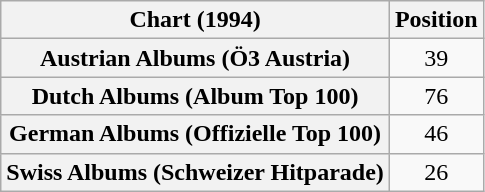<table class="wikitable sortable plainrowheaders" style="text-align:center">
<tr>
<th scope="col">Chart (1994)</th>
<th scope="col">Position</th>
</tr>
<tr>
<th scope="row">Austrian Albums (Ö3 Austria)</th>
<td>39</td>
</tr>
<tr>
<th scope="row">Dutch Albums (Album Top 100)</th>
<td>76</td>
</tr>
<tr>
<th scope="row">German Albums (Offizielle Top 100)</th>
<td>46</td>
</tr>
<tr>
<th scope="row">Swiss Albums (Schweizer Hitparade)</th>
<td>26</td>
</tr>
</table>
